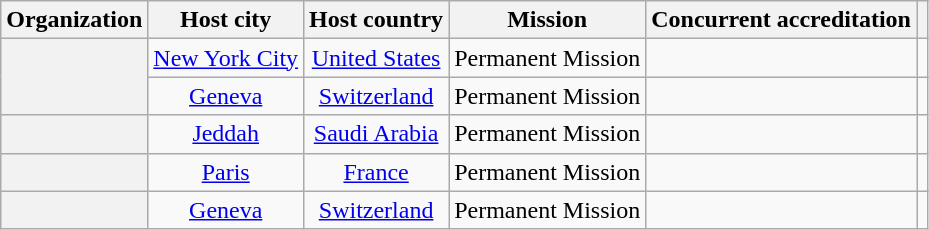<table class="wikitable plainrowheaders" style="text-align:center;">
<tr>
<th scope="col">Organization</th>
<th scope="col">Host city</th>
<th scope="col">Host country</th>
<th scope="col">Mission</th>
<th scope="col">Concurrent accreditation</th>
<th scope="col"></th>
</tr>
<tr>
<th scope="row" rowspan="2"></th>
<td><a href='#'>New York City</a></td>
<td><a href='#'>United States</a></td>
<td>Permanent Mission</td>
<td></td>
<td></td>
</tr>
<tr>
<td><a href='#'>Geneva</a></td>
<td><a href='#'>Switzerland</a></td>
<td>Permanent Mission</td>
<td></td>
<td></td>
</tr>
<tr>
<th scope="row"></th>
<td><a href='#'>Jeddah</a></td>
<td><a href='#'>Saudi Arabia</a></td>
<td>Permanent Mission</td>
<td></td>
<td></td>
</tr>
<tr>
<th scope="row"></th>
<td><a href='#'>Paris</a></td>
<td><a href='#'>France</a></td>
<td>Permanent Mission</td>
<td></td>
<td></td>
</tr>
<tr>
<th scope="row"></th>
<td><a href='#'>Geneva</a></td>
<td><a href='#'>Switzerland</a></td>
<td>Permanent Mission</td>
<td></td>
<td></td>
</tr>
</table>
